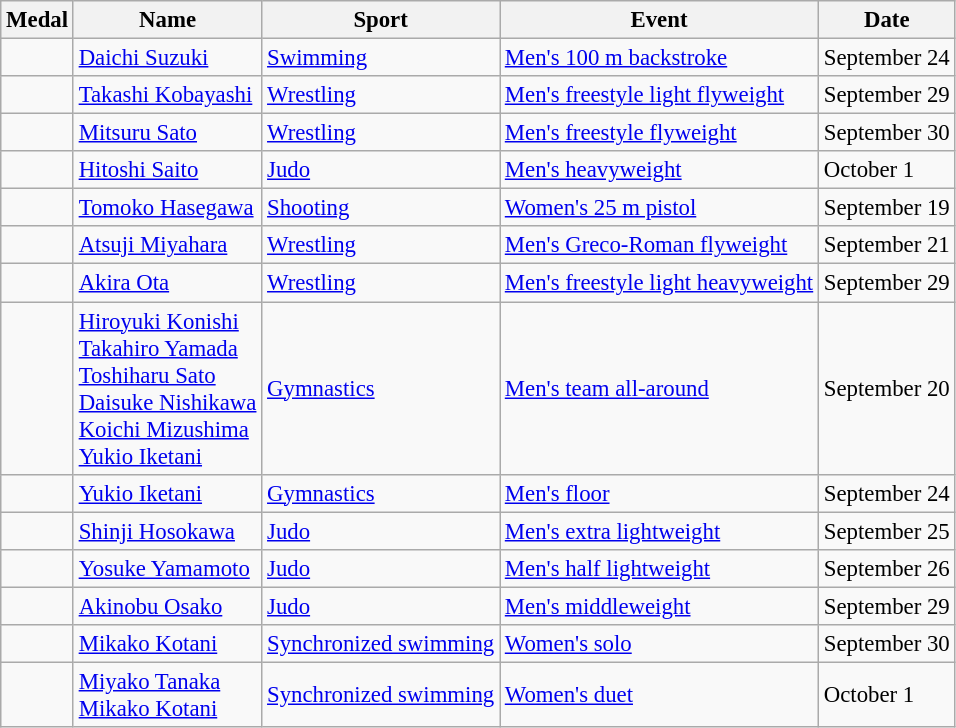<table class="wikitable sortable" style="font-size:95%">
<tr>
<th>Medal</th>
<th>Name</th>
<th>Sport</th>
<th>Event</th>
<th>Date</th>
</tr>
<tr>
<td></td>
<td><a href='#'>Daichi Suzuki</a></td>
<td><a href='#'>Swimming</a></td>
<td><a href='#'>Men's 100 m backstroke</a></td>
<td>September 24</td>
</tr>
<tr>
<td></td>
<td><a href='#'>Takashi Kobayashi</a></td>
<td><a href='#'>Wrestling</a></td>
<td><a href='#'>Men's freestyle light flyweight</a></td>
<td>September 29</td>
</tr>
<tr>
<td></td>
<td><a href='#'>Mitsuru Sato</a></td>
<td><a href='#'>Wrestling</a></td>
<td><a href='#'>Men's freestyle flyweight</a></td>
<td>September 30</td>
</tr>
<tr>
<td></td>
<td><a href='#'>Hitoshi Saito</a></td>
<td><a href='#'>Judo</a></td>
<td><a href='#'>Men's heavyweight</a></td>
<td>October 1</td>
</tr>
<tr>
<td></td>
<td><a href='#'>Tomoko Hasegawa</a></td>
<td><a href='#'>Shooting</a></td>
<td><a href='#'>Women's 25 m pistol</a></td>
<td>September 19</td>
</tr>
<tr>
<td></td>
<td><a href='#'>Atsuji Miyahara</a></td>
<td><a href='#'>Wrestling</a></td>
<td><a href='#'>Men's Greco-Roman flyweight</a></td>
<td>September 21</td>
</tr>
<tr>
<td></td>
<td><a href='#'>Akira Ota</a></td>
<td><a href='#'>Wrestling</a></td>
<td><a href='#'>Men's freestyle light heavyweight</a></td>
<td>September 29</td>
</tr>
<tr>
<td></td>
<td><a href='#'>Hiroyuki Konishi</a><br><a href='#'>Takahiro Yamada</a><br><a href='#'>Toshiharu Sato</a><br><a href='#'>Daisuke Nishikawa</a><br><a href='#'>Koichi Mizushima</a><br><a href='#'>Yukio Iketani</a></td>
<td><a href='#'>Gymnastics</a></td>
<td><a href='#'>Men's team all-around</a></td>
<td>September 20</td>
</tr>
<tr>
<td></td>
<td><a href='#'>Yukio Iketani</a></td>
<td><a href='#'>Gymnastics</a></td>
<td><a href='#'>Men's floor</a></td>
<td>September 24</td>
</tr>
<tr>
<td></td>
<td><a href='#'>Shinji Hosokawa</a></td>
<td><a href='#'>Judo</a></td>
<td><a href='#'>Men's extra lightweight</a></td>
<td>September 25</td>
</tr>
<tr>
<td></td>
<td><a href='#'>Yosuke Yamamoto</a></td>
<td><a href='#'>Judo</a></td>
<td><a href='#'>Men's half lightweight</a></td>
<td>September	26</td>
</tr>
<tr>
<td></td>
<td><a href='#'>Akinobu Osako</a></td>
<td><a href='#'>Judo</a></td>
<td><a href='#'>Men's middleweight</a></td>
<td>September 29</td>
</tr>
<tr>
<td></td>
<td><a href='#'>Mikako Kotani</a></td>
<td><a href='#'>Synchronized swimming</a></td>
<td><a href='#'>Women's solo</a></td>
<td>September 30</td>
</tr>
<tr>
<td></td>
<td><a href='#'>Miyako Tanaka</a><br><a href='#'>Mikako Kotani</a></td>
<td><a href='#'>Synchronized swimming</a></td>
<td><a href='#'>Women's duet</a></td>
<td>October 1</td>
</tr>
</table>
